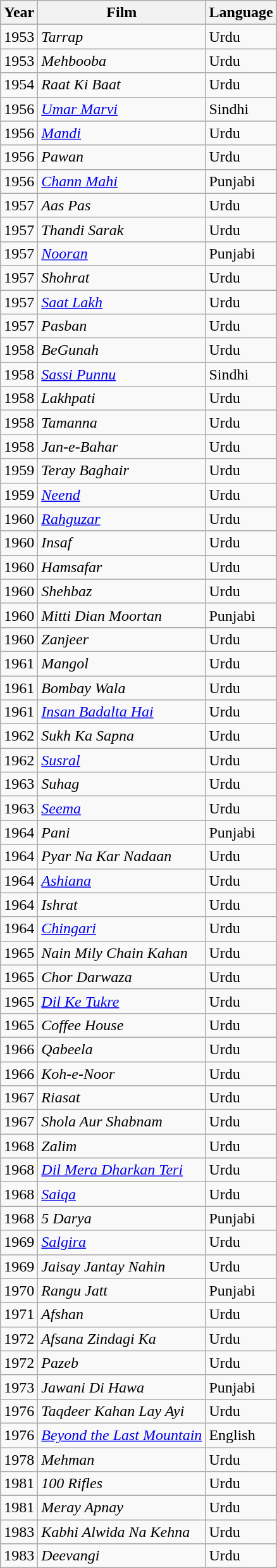<table class="wikitable sortable plainrowheaders">
<tr>
<th>Year</th>
<th>Film</th>
<th>Language</th>
</tr>
<tr>
<td>1953</td>
<td><em>Tarrap</em></td>
<td>Urdu</td>
</tr>
<tr>
<td>1953</td>
<td><em>Mehbooba</em></td>
<td>Urdu</td>
</tr>
<tr>
<td>1954</td>
<td><em>Raat Ki Baat</em></td>
<td>Urdu</td>
</tr>
<tr>
<td>1956</td>
<td><em><a href='#'>Umar Marvi</a></em></td>
<td>Sindhi</td>
</tr>
<tr>
<td>1956</td>
<td><em><a href='#'>Mandi</a></em></td>
<td>Urdu</td>
</tr>
<tr>
<td>1956</td>
<td><em>Pawan</em></td>
<td>Urdu</td>
</tr>
<tr>
<td>1956</td>
<td><em><a href='#'>Chann Mahi</a></em></td>
<td>Punjabi</td>
</tr>
<tr>
<td>1957</td>
<td><em>Aas Pas</em></td>
<td>Urdu</td>
</tr>
<tr>
<td>1957</td>
<td><em>Thandi Sarak</em></td>
<td>Urdu</td>
</tr>
<tr>
<td>1957</td>
<td><em><a href='#'>Nooran</a></em></td>
<td>Punjabi</td>
</tr>
<tr>
<td>1957</td>
<td><em>Shohrat</em></td>
<td>Urdu</td>
</tr>
<tr>
<td>1957</td>
<td><em><a href='#'>Saat Lakh</a></em></td>
<td>Urdu</td>
</tr>
<tr>
<td>1957</td>
<td><em>Pasban</em></td>
<td>Urdu</td>
</tr>
<tr>
<td>1958</td>
<td><em>BeGunah</em></td>
<td>Urdu</td>
</tr>
<tr>
<td>1958</td>
<td><em><a href='#'>Sassi Punnu</a></em></td>
<td>Sindhi</td>
</tr>
<tr>
<td>1958</td>
<td><em>Lakhpati</em></td>
<td>Urdu</td>
</tr>
<tr>
<td>1958</td>
<td><em>Tamanna</em></td>
<td>Urdu</td>
</tr>
<tr>
<td>1958</td>
<td><em>Jan-e-Bahar</em></td>
<td>Urdu</td>
</tr>
<tr>
<td>1959</td>
<td><em>Teray Baghair</em></td>
<td>Urdu</td>
</tr>
<tr>
<td>1959</td>
<td><em><a href='#'>Neend</a></em></td>
<td>Urdu</td>
</tr>
<tr>
<td>1960</td>
<td><em><a href='#'>Rahguzar</a></em></td>
<td>Urdu</td>
</tr>
<tr>
<td>1960</td>
<td><em>Insaf</em></td>
<td>Urdu</td>
</tr>
<tr>
<td>1960</td>
<td><em>Hamsafar</em></td>
<td>Urdu</td>
</tr>
<tr>
<td>1960</td>
<td><em>Shehbaz</em></td>
<td>Urdu</td>
</tr>
<tr>
<td>1960</td>
<td><em>Mitti Dian Moortan</em></td>
<td>Punjabi</td>
</tr>
<tr>
<td>1960</td>
<td><em>Zanjeer</em></td>
<td>Urdu</td>
</tr>
<tr>
<td>1961</td>
<td><em>Mangol</em></td>
<td>Urdu</td>
</tr>
<tr>
<td>1961</td>
<td><em>Bombay Wala</em></td>
<td>Urdu</td>
</tr>
<tr>
<td>1961</td>
<td><em><a href='#'>Insan Badalta Hai</a></em></td>
<td>Urdu</td>
</tr>
<tr>
<td>1962</td>
<td><em>Sukh Ka Sapna</em></td>
<td>Urdu</td>
</tr>
<tr>
<td>1962</td>
<td><em><a href='#'>Susral</a></em></td>
<td>Urdu</td>
</tr>
<tr>
<td>1963</td>
<td><em>Suhag</em></td>
<td>Urdu</td>
</tr>
<tr>
<td>1963</td>
<td><em><a href='#'>Seema</a></em></td>
<td>Urdu</td>
</tr>
<tr>
<td>1964</td>
<td><em>Pani</em></td>
<td>Punjabi</td>
</tr>
<tr>
<td>1964</td>
<td><em>Pyar Na Kar Nadaan</em></td>
<td>Urdu</td>
</tr>
<tr>
<td>1964</td>
<td><em><a href='#'>Ashiana</a></em></td>
<td>Urdu</td>
</tr>
<tr>
<td>1964</td>
<td><em>Ishrat</em></td>
<td>Urdu</td>
</tr>
<tr>
<td>1964</td>
<td><em><a href='#'>Chingari</a></em></td>
<td>Urdu</td>
</tr>
<tr>
<td>1965</td>
<td><em>Nain Mily Chain Kahan</em></td>
<td>Urdu</td>
</tr>
<tr>
<td>1965</td>
<td><em>Chor Darwaza</em></td>
<td>Urdu</td>
</tr>
<tr>
<td>1965</td>
<td><em><a href='#'>Dil Ke Tukre</a></em></td>
<td>Urdu</td>
</tr>
<tr>
<td>1965</td>
<td><em>Coffee House</em></td>
<td>Urdu</td>
</tr>
<tr>
<td>1966</td>
<td><em>Qabeela</em></td>
<td>Urdu</td>
</tr>
<tr>
<td>1966</td>
<td><em>Koh-e-Noor</em></td>
<td>Urdu</td>
</tr>
<tr>
<td>1967</td>
<td><em>Riasat</em></td>
<td>Urdu</td>
</tr>
<tr>
<td>1967</td>
<td><em>Shola Aur Shabnam</em></td>
<td>Urdu</td>
</tr>
<tr>
<td>1968</td>
<td><em>Zalim</em></td>
<td>Urdu</td>
</tr>
<tr>
<td>1968</td>
<td><em><a href='#'>Dil Mera Dharkan Teri</a></em></td>
<td>Urdu</td>
</tr>
<tr>
<td>1968</td>
<td><em><a href='#'>Saiqa</a></em></td>
<td>Urdu</td>
</tr>
<tr>
<td>1968</td>
<td><em>5 Darya</em></td>
<td>Punjabi</td>
</tr>
<tr>
<td>1969</td>
<td><em><a href='#'>Salgira</a></em></td>
<td>Urdu</td>
</tr>
<tr>
<td>1969</td>
<td><em>Jaisay Jantay Nahin</em></td>
<td>Urdu</td>
</tr>
<tr>
<td>1970</td>
<td><em>Rangu Jatt</em></td>
<td>Punjabi</td>
</tr>
<tr>
<td>1971</td>
<td><em>Afshan</em></td>
<td>Urdu</td>
</tr>
<tr>
<td>1972</td>
<td><em>Afsana Zindagi Ka</em></td>
<td>Urdu</td>
</tr>
<tr>
<td>1972</td>
<td><em>Pazeb</em></td>
<td>Urdu</td>
</tr>
<tr>
<td>1973</td>
<td><em>Jawani Di Hawa</em></td>
<td>Punjabi</td>
</tr>
<tr>
<td>1976</td>
<td><em>Taqdeer Kahan Lay Ayi</em></td>
<td>Urdu</td>
</tr>
<tr>
<td>1976</td>
<td><em><a href='#'>Beyond the Last Mountain</a></em></td>
<td>English</td>
</tr>
<tr>
<td>1978</td>
<td><em>Mehman</em></td>
<td>Urdu</td>
</tr>
<tr>
<td>1981</td>
<td><em>100 Rifles</em></td>
<td>Urdu</td>
</tr>
<tr>
<td>1981</td>
<td><em>Meray Apnay</em></td>
<td>Urdu</td>
</tr>
<tr>
<td>1983</td>
<td><em>Kabhi Alwida Na Kehna</em></td>
<td>Urdu</td>
</tr>
<tr>
<td>1983</td>
<td><em>Deevangi</em></td>
<td>Urdu</td>
</tr>
</table>
